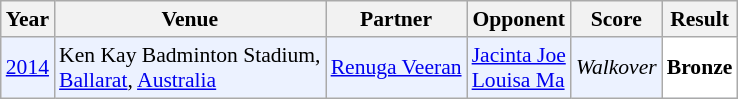<table class="sortable wikitable" style="font-size: 90%;">
<tr>
<th>Year</th>
<th>Venue</th>
<th>Partner</th>
<th>Opponent</th>
<th>Score</th>
<th>Result</th>
</tr>
<tr style="background:#ECF2FF">
<td align="center"><a href='#'>2014</a></td>
<td align="left">Ken Kay Badminton Stadium,<br><a href='#'>Ballarat</a>, <a href='#'>Australia</a></td>
<td align="left"> <a href='#'>Renuga Veeran</a></td>
<td align="left"> <a href='#'>Jacinta Joe</a><br> <a href='#'>Louisa Ma</a></td>
<td align="left"><em>Walkover</em></td>
<td style="text-align:left; background:white"> <strong>Bronze</strong></td>
</tr>
</table>
